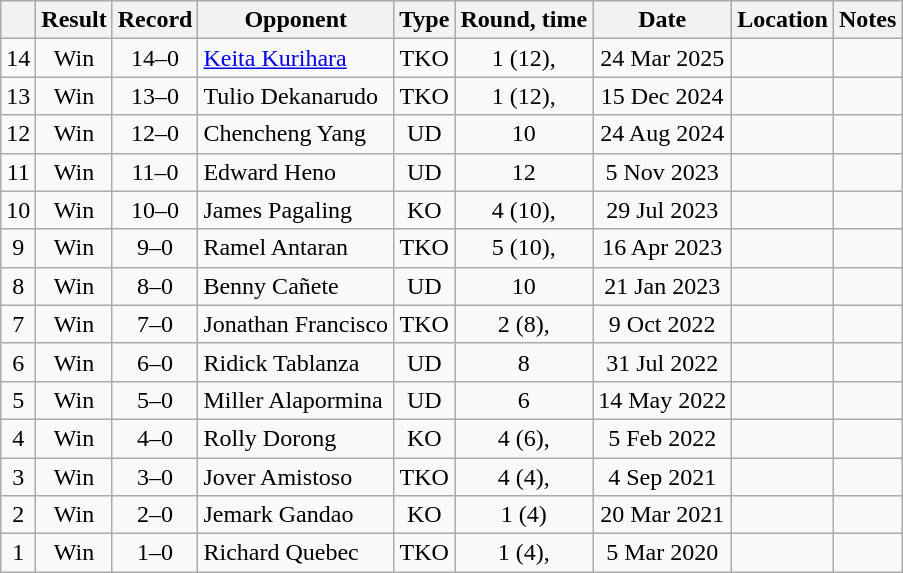<table class="wikitable" style="text-align:center">
<tr>
<th></th>
<th>Result</th>
<th>Record</th>
<th>Opponent</th>
<th>Type</th>
<th>Round, time</th>
<th>Date</th>
<th>Location</th>
<th>Notes</th>
</tr>
<tr>
<td>14</td>
<td>Win</td>
<td>14–0</td>
<td style="text-align:left;"><a href='#'>Keita Kurihara</a></td>
<td>TKO</td>
<td>1 (12), </td>
<td>24 Mar 2025</td>
<td style="text-align:left;"></td>
<td style="text-align:left;"></td>
</tr>
<tr>
<td>13</td>
<td>Win</td>
<td>13–0</td>
<td style="text-align:left;">Tulio Dekanarudo</td>
<td>TKO</td>
<td>1 (12), </td>
<td>15 Dec 2024</td>
<td style="text-align:left;"></td>
<td style="text-align:left;"></td>
</tr>
<tr>
<td>12</td>
<td>Win</td>
<td>12–0</td>
<td style="text-align:left;">Chencheng Yang</td>
<td>UD</td>
<td>10</td>
<td>24 Aug 2024</td>
<td style="text-align:left;"></td>
<td style="text-align:left;"></td>
</tr>
<tr>
<td>11</td>
<td>Win</td>
<td>11–0</td>
<td style="text-align:left;">Edward Heno</td>
<td>UD</td>
<td>12</td>
<td>5 Nov 2023</td>
<td style="text-align:left;"></td>
<td style=text-align:left;"></td>
</tr>
<tr>
<td>10</td>
<td>Win</td>
<td>10–0</td>
<td style="text-align:left;">James Pagaling</td>
<td>KO</td>
<td>4 (10), </td>
<td>29 Jul 2023</td>
<td style="text-align:left;"></td>
<td style="text-align:left;"></td>
</tr>
<tr>
<td>9</td>
<td>Win</td>
<td>9–0</td>
<td style="text-align:left;">Ramel Antaran</td>
<td>TKO</td>
<td>5 (10), </td>
<td>16 Apr 2023</td>
<td style="text-align:left;"></td>
<td></td>
</tr>
<tr>
<td>8</td>
<td>Win</td>
<td>8–0</td>
<td style="text-align:left;">Benny Cañete</td>
<td>UD</td>
<td>10</td>
<td>21 Jan 2023</td>
<td style="text-align:left;"></td>
<td style="text-align:left;"></td>
</tr>
<tr>
<td>7</td>
<td>Win</td>
<td>7–0</td>
<td style="text-align:left;">Jonathan Francisco</td>
<td>TKO</td>
<td>2 (8), </td>
<td>9 Oct 2022</td>
<td style="text-align:left;"></td>
<td style="text-align:left;"></td>
</tr>
<tr>
<td>6</td>
<td>Win</td>
<td>6–0</td>
<td style="text-align:left;">Ridick Tablanza</td>
<td>UD</td>
<td>8</td>
<td>31 Jul 2022</td>
<td style="text-align:left;"></td>
<td style="text-align:left;"></td>
</tr>
<tr>
<td>5</td>
<td>Win</td>
<td>5–0</td>
<td style="text-align:left;">Miller Alapormina</td>
<td>UD</td>
<td>6</td>
<td>14 May 2022</td>
<td style="text-align:left;"></td>
<td></td>
</tr>
<tr>
<td>4</td>
<td>Win</td>
<td>4–0</td>
<td style="text-align:left;">Rolly Dorong</td>
<td>KO</td>
<td>4 (6), </td>
<td>5 Feb 2022</td>
<td style="text-align:left;"></td>
<td></td>
</tr>
<tr>
<td>3</td>
<td>Win</td>
<td>3–0</td>
<td style="text-align:left;">Jover Amistoso</td>
<td>TKO</td>
<td>4 (4), </td>
<td>4 Sep 2021</td>
<td style="text-align:left;"></td>
<td></td>
</tr>
<tr>
<td>2</td>
<td>Win</td>
<td>2–0</td>
<td style="text-align:left;">Jemark Gandao</td>
<td>KO</td>
<td>1 (4)</td>
<td>20 Mar 2021</td>
<td style="text-align:left;"></td>
<td></td>
</tr>
<tr>
<td>1</td>
<td>Win</td>
<td>1–0</td>
<td style="text-align:left;">Richard Quebec</td>
<td>TKO</td>
<td>1 (4), </td>
<td>5 Mar 2020</td>
<td style="text-align:left;"></td>
<td></td>
</tr>
</table>
